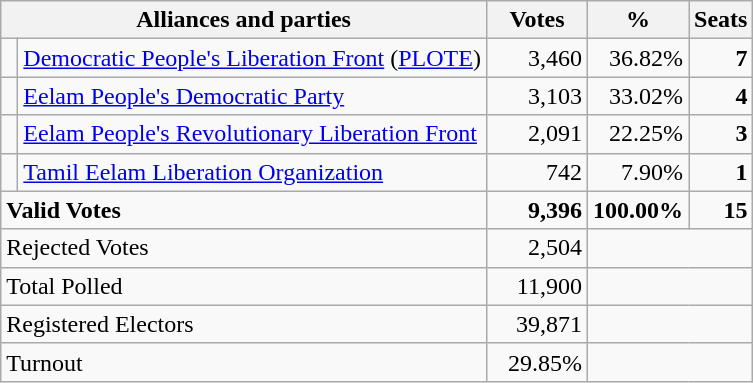<table class="wikitable" border="1" style="text-align:right;">
<tr>
<th valign=bottom align=left colspan=2>Alliances and parties</th>
<th valign=bottom align=center width="60">Votes</th>
<th valign=bottom align=center width="50">%</th>
<th valign=bottom align=center>Seats</th>
</tr>
<tr>
<td bgcolor=> </td>
<td align=left><a href='#'>Democratic People's Liberation Front</a> (<a href='#'>PLOTE</a>)</td>
<td>3,460</td>
<td>36.82%</td>
<td><strong>7</strong></td>
</tr>
<tr>
<td bgcolor=> </td>
<td align=left><a href='#'>Eelam People's Democratic Party</a></td>
<td>3,103</td>
<td>33.02%</td>
<td><strong>4</strong></td>
</tr>
<tr>
<td bgcolor=> </td>
<td align=left><a href='#'>Eelam People's Revolutionary Liberation Front</a></td>
<td>2,091</td>
<td>22.25%</td>
<td><strong>3</strong></td>
</tr>
<tr>
<td bgcolor=> </td>
<td align=left><a href='#'>Tamil Eelam Liberation Organization</a></td>
<td>742</td>
<td>7.90%</td>
<td><strong>1</strong></td>
</tr>
<tr>
<td colspan=2 align=left><strong>Valid Votes</strong></td>
<td><strong>9,396</strong></td>
<td><strong>100.00%</strong></td>
<td><strong>15</strong></td>
</tr>
<tr>
<td colspan=2 align=left>Rejected Votes</td>
<td>2,504</td>
<td colspan=2></td>
</tr>
<tr>
<td colspan=2 align=left>Total Polled</td>
<td>11,900</td>
<td colspan=2></td>
</tr>
<tr>
<td colspan=2 align=left>Registered Electors</td>
<td>39,871</td>
<td colspan=2></td>
</tr>
<tr>
<td colspan=2 align=left>Turnout</td>
<td>29.85%</td>
<td colspan=2></td>
</tr>
</table>
